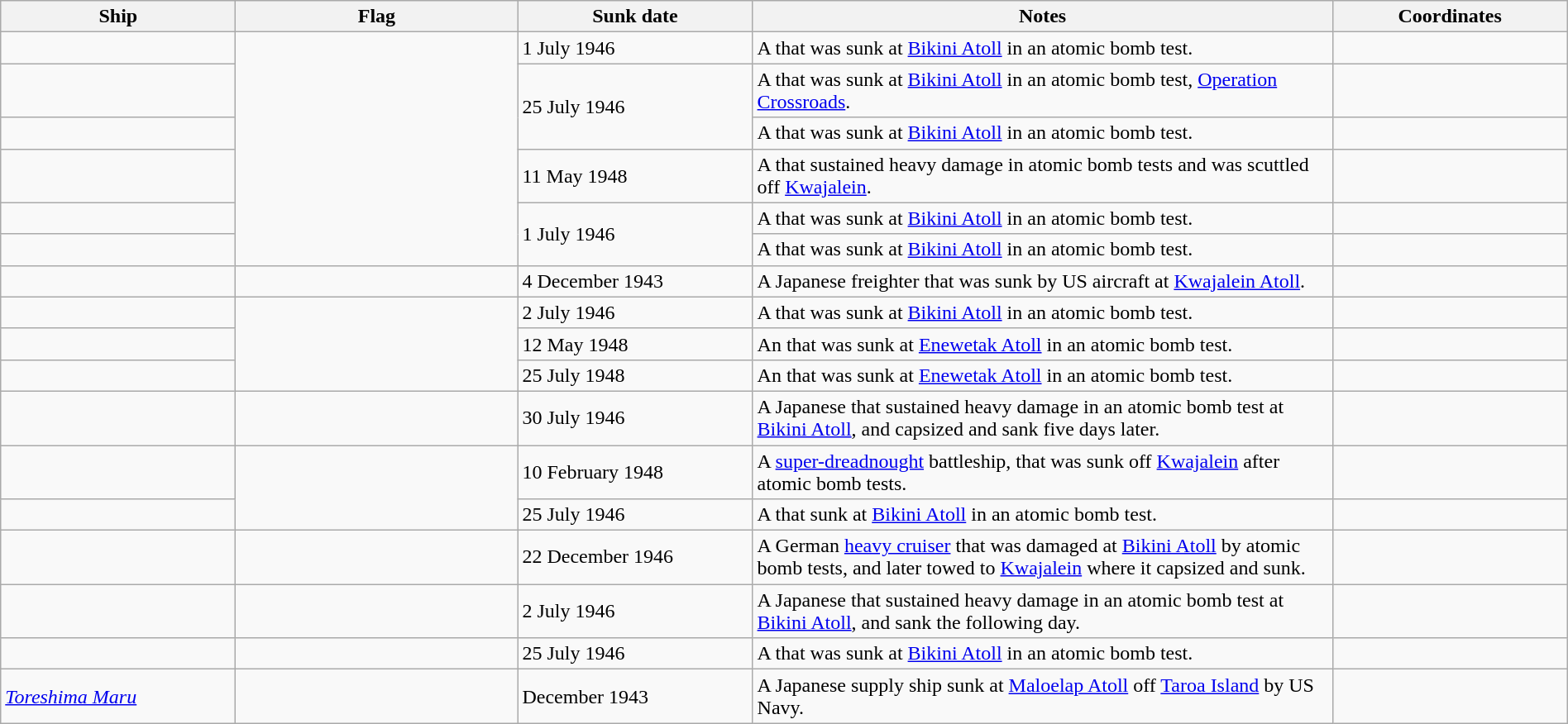<table class="wikitable" style="width:100%" |>
<tr>
<th style="width:15%">Ship</th>
<th style="width:18%">Flag</th>
<th style="width:15%">Sunk date</th>
<th style="width:37%">Notes</th>
<th style="width:15%">Coordinates</th>
</tr>
<tr>
<td></td>
<td rowspan="6"></td>
<td>1 July 1946</td>
<td>A  that was sunk at <a href='#'>Bikini Atoll</a> in an atomic bomb test.</td>
<td></td>
</tr>
<tr>
<td></td>
<td rowspan="2">25 July 1946</td>
<td>A  that was sunk at <a href='#'>Bikini Atoll</a> in an atomic bomb test, <a href='#'>Operation Crossroads</a>.</td>
<td></td>
</tr>
<tr>
<td></td>
<td>A  that was sunk at <a href='#'>Bikini Atoll</a> in an atomic bomb test.</td>
<td></td>
</tr>
<tr>
<td></td>
<td>11 May 1948</td>
<td>A  that sustained heavy damage in atomic bomb tests and was scuttled off <a href='#'>Kwajalein</a>.</td>
<td></td>
</tr>
<tr>
<td></td>
<td rowspan="2">1 July 1946</td>
<td>A  that was sunk at <a href='#'>Bikini Atoll</a> in an atomic bomb test.</td>
<td></td>
</tr>
<tr>
<td></td>
<td>A  that was sunk at <a href='#'>Bikini Atoll</a> in an atomic bomb test.</td>
<td></td>
</tr>
<tr>
<td></td>
<td></td>
<td>4 December 1943</td>
<td>A Japanese freighter that was sunk by US aircraft at <a href='#'>Kwajalein Atoll</a>.</td>
<td></td>
</tr>
<tr>
<td></td>
<td rowspan="3"></td>
<td>2 July 1946</td>
<td>A  that was sunk at <a href='#'>Bikini Atoll</a> in an atomic bomb test.</td>
<td></td>
</tr>
<tr>
<td></td>
<td>12 May 1948</td>
<td>An  that was sunk at <a href='#'>Enewetak Atoll</a> in an atomic bomb test.</td>
<td></td>
</tr>
<tr>
<td></td>
<td>25 July 1948</td>
<td>An  that was sunk at <a href='#'>Enewetak Atoll</a> in an atomic bomb test.</td>
<td></td>
</tr>
<tr>
<td></td>
<td></td>
<td>30 July 1946</td>
<td>A Japanese  that sustained heavy damage in an atomic bomb test at <a href='#'>Bikini Atoll</a>, and capsized and sank five days later.</td>
<td></td>
</tr>
<tr>
<td></td>
<td rowspan="2"></td>
<td>10 February 1948</td>
<td>A  <a href='#'>super-dreadnought</a> battleship, that was sunk off <a href='#'>Kwajalein</a> after atomic bomb tests.</td>
<td></td>
</tr>
<tr>
<td></td>
<td>25 July 1946</td>
<td>A  that sunk at <a href='#'>Bikini Atoll</a> in an atomic bomb test.</td>
<td></td>
</tr>
<tr>
<td></td>
<td></td>
<td>22 December 1946</td>
<td>A German  <a href='#'>heavy cruiser</a> that was damaged at <a href='#'>Bikini Atoll</a> by atomic bomb tests, and later towed to <a href='#'>Kwajalein</a> where it capsized and sunk.</td>
<td></td>
</tr>
<tr>
<td></td>
<td></td>
<td>2 July 1946</td>
<td>A Japanese  that sustained heavy damage in an atomic bomb test at <a href='#'>Bikini Atoll</a>, and sank the following day.</td>
<td></td>
</tr>
<tr>
<td></td>
<td></td>
<td>25 July 1946</td>
<td>A  that was sunk at <a href='#'>Bikini Atoll</a> in an atomic bomb test.</td>
<td></td>
</tr>
<tr>
<td><em><a href='#'>Toreshima Maru</a></em></td>
<td></td>
<td>December 1943</td>
<td>A Japanese supply ship sunk at <a href='#'>Maloelap Atoll</a> off <a href='#'>Taroa Island</a> by US Navy.</td>
<td></td>
</tr>
</table>
